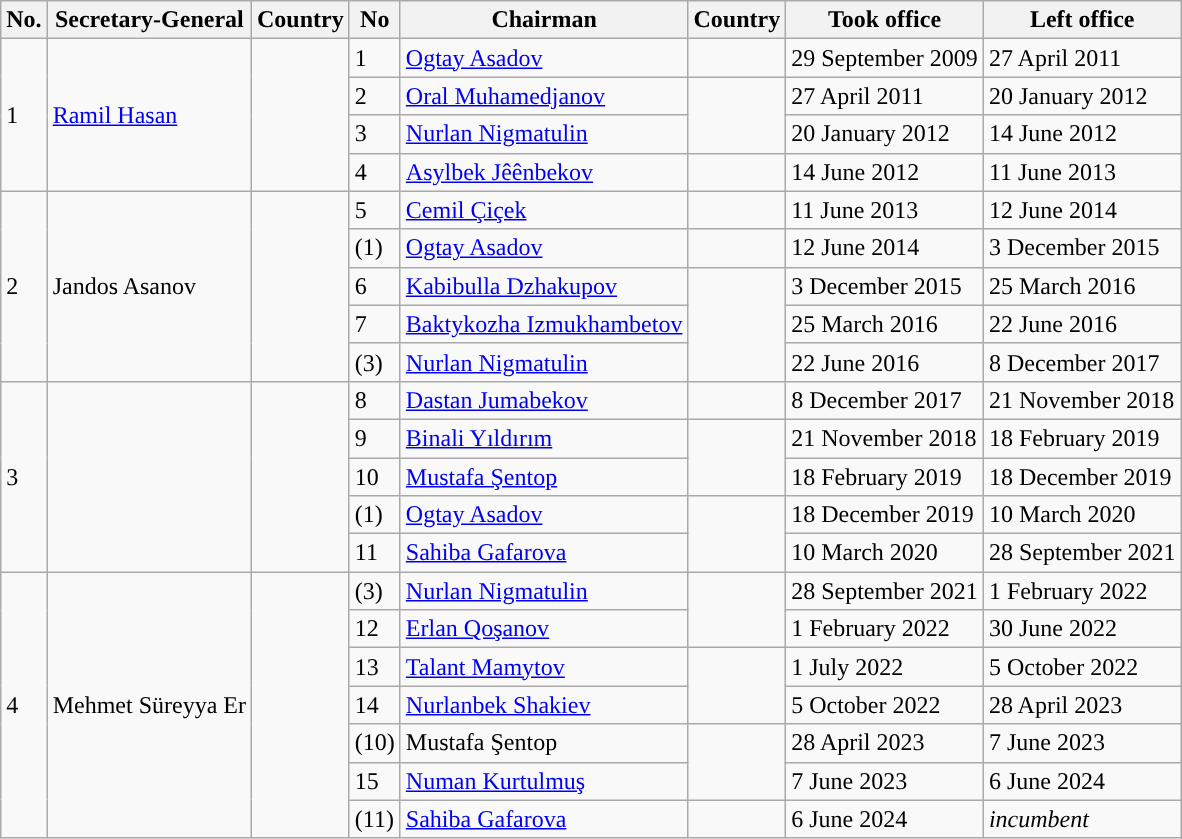<table class="wikitable">
<tr>
<th>No.</th>
<th>Secretary-General</th>
<th>Country</th>
<th>No</th>
<th>Chairman</th>
<th>Country</th>
<th>Took office</th>
<th>Left office</th>
</tr>
<tr>
<td rowspan="4">1</td>
<td rowspan="4"><a href='#'>Ramil Hasan</a></td>
<td rowspan="4"></td>
<td>1</td>
<td><a href='#'>Ogtay Asadov</a></td>
<td></td>
<td>29 September 2009</td>
<td>27 April 2011</td>
</tr>
<tr>
<td>2</td>
<td><a href='#'>Oral Muhamedjanov</a></td>
<td rowspan="2"></td>
<td>27 April 2011</td>
<td>20 January 2012</td>
</tr>
<tr>
<td>3</td>
<td><a href='#'>Nurlan Nigmatulin</a></td>
<td>20 January 2012</td>
<td>14 June 2012</td>
</tr>
<tr>
<td>4</td>
<td><a href='#'>Asylbek Jêênbekov</a></td>
<td></td>
<td>14 June 2012</td>
<td>11 June 2013</td>
</tr>
<tr>
<td rowspan="5">2</td>
<td rowspan="5">Jandos Asanov</td>
<td rowspan="5"></td>
<td>5</td>
<td><a href='#'>Cemil Çiçek</a></td>
<td></td>
<td>11 June 2013</td>
<td>12 June 2014</td>
</tr>
<tr>
<td>(1)</td>
<td><a href='#'>Ogtay Asadov</a></td>
<td></td>
<td>12 June 2014</td>
<td>3 December 2015</td>
</tr>
<tr>
<td>6</td>
<td><a href='#'>Kabibulla Dzhakupov</a></td>
<td rowspan="3"></td>
<td>3 December 2015</td>
<td>25 March 2016</td>
</tr>
<tr>
<td>7</td>
<td><a href='#'>Baktykozha Izmukhambetov</a></td>
<td>25 March 2016</td>
<td>22 June 2016</td>
</tr>
<tr>
<td>(3)</td>
<td><a href='#'>Nurlan Nigmatulin</a></td>
<td>22 June 2016</td>
<td>8 December 2017</td>
</tr>
<tr>
<td rowspan="5">3</td>
<td rowspan="5"></td>
<td rowspan="5"></td>
<td>8</td>
<td><a href='#'>Dastan Jumabekov</a></td>
<td></td>
<td>8 December 2017</td>
<td>21 November 2018</td>
</tr>
<tr>
<td>9</td>
<td><a href='#'>Binali Yıldırım</a></td>
<td rowspan="2"></td>
<td>21 November 2018</td>
<td>18 February 2019</td>
</tr>
<tr>
<td>10</td>
<td><a href='#'>Mustafa Şentop</a></td>
<td>18 February 2019</td>
<td>18 December 2019</td>
</tr>
<tr>
<td>(1)</td>
<td><a href='#'>Ogtay Asadov</a></td>
<td rowspan="2"></td>
<td>18 December 2019</td>
<td>10 March 2020</td>
</tr>
<tr>
<td>11</td>
<td><a href='#'>Sahiba Gafarova</a></td>
<td>10 March 2020</td>
<td>28 September 2021</td>
</tr>
<tr>
<td rowspan="7">4</td>
<td rowspan="7">Mehmet Süreyya Er</td>
<td rowspan="7"></td>
<td>(3)</td>
<td><a href='#'>Nurlan Nigmatulin</a></td>
<td rowspan="2"></td>
<td>28 September 2021</td>
<td>1 February 2022</td>
</tr>
<tr>
<td>12</td>
<td><a href='#'>Erlan Qoşanov</a></td>
<td>1 February 2022</td>
<td>30 June 2022</td>
</tr>
<tr>
<td>13</td>
<td><a href='#'>Talant Mamytov</a></td>
<td rowspan="2"></td>
<td>1 July 2022</td>
<td>5 October 2022</td>
</tr>
<tr>
<td>14</td>
<td><a href='#'>Nurlanbek Shakiev</a></td>
<td>5 October 2022</td>
<td>28 April 2023</td>
</tr>
<tr>
<td>(10)</td>
<td>Mustafa Şentop</td>
<td rowspan="2"></td>
<td>28 April 2023</td>
<td>7 June 2023</td>
</tr>
<tr>
<td>15</td>
<td><a href='#'>Numan Kurtulmuş</a></td>
<td>7 June 2023</td>
<td>6 June 2024</td>
</tr>
<tr>
<td>(11)</td>
<td><a href='#'>Sahiba Gafarova</a></td>
<td></td>
<td>6 June 2024</td>
<td><em>incumbent</em></td>
</tr>
</table>
